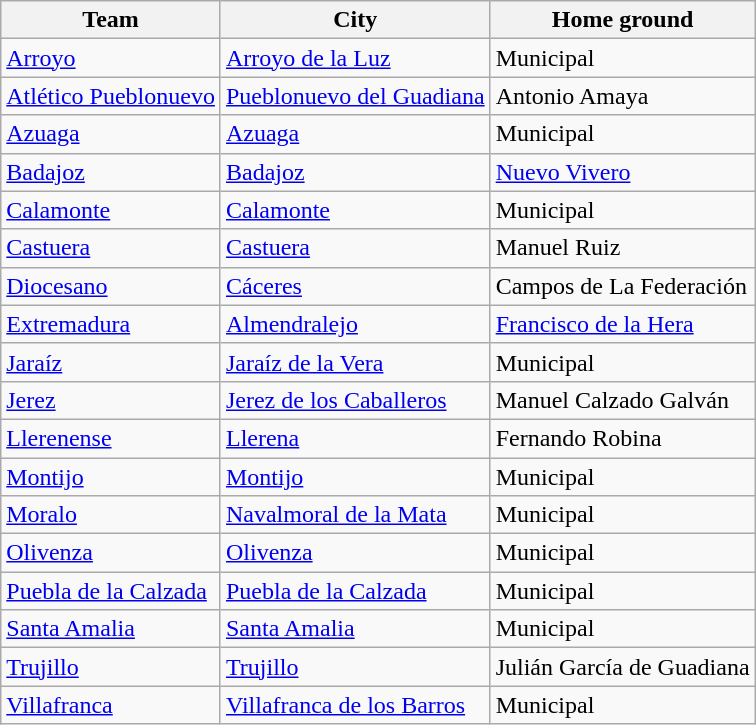<table class="wikitable sortable">
<tr>
<th>Team</th>
<th>City</th>
<th>Home ground</th>
</tr>
<tr>
<td><a href='#'>Arroyo</a></td>
<td><a href='#'>Arroyo de la Luz</a></td>
<td>Municipal</td>
</tr>
<tr>
<td><a href='#'>Atlético Pueblonuevo</a></td>
<td><a href='#'>Pueblonuevo del Guadiana</a></td>
<td>Antonio Amaya</td>
</tr>
<tr>
<td><a href='#'>Azuaga</a></td>
<td><a href='#'>Azuaga</a></td>
<td>Municipal</td>
</tr>
<tr>
<td><a href='#'>Badajoz</a></td>
<td><a href='#'>Badajoz</a></td>
<td><a href='#'>Nuevo Vivero</a></td>
</tr>
<tr>
<td><a href='#'>Calamonte</a></td>
<td><a href='#'>Calamonte</a></td>
<td>Municipal</td>
</tr>
<tr>
<td><a href='#'>Castuera</a></td>
<td><a href='#'>Castuera</a></td>
<td>Manuel Ruiz</td>
</tr>
<tr>
<td><a href='#'>Diocesano</a></td>
<td><a href='#'>Cáceres</a></td>
<td>Campos de La Federación</td>
</tr>
<tr>
<td><a href='#'>Extremadura</a></td>
<td><a href='#'>Almendralejo</a></td>
<td><a href='#'>Francisco de la Hera</a></td>
</tr>
<tr>
<td><a href='#'>Jaraíz</a></td>
<td><a href='#'>Jaraíz de la Vera</a></td>
<td>Municipal</td>
</tr>
<tr>
<td><a href='#'>Jerez</a></td>
<td><a href='#'>Jerez de los Caballeros</a></td>
<td>Manuel Calzado Galván</td>
</tr>
<tr>
<td><a href='#'>Llerenense</a></td>
<td><a href='#'>Llerena</a></td>
<td>Fernando Robina</td>
</tr>
<tr>
<td><a href='#'>Montijo</a></td>
<td><a href='#'>Montijo</a></td>
<td>Municipal</td>
</tr>
<tr>
<td><a href='#'>Moralo</a></td>
<td><a href='#'>Navalmoral de la Mata</a></td>
<td>Municipal</td>
</tr>
<tr>
<td><a href='#'>Olivenza</a></td>
<td><a href='#'>Olivenza</a></td>
<td>Municipal</td>
</tr>
<tr>
<td><a href='#'>Puebla de la Calzada</a></td>
<td><a href='#'>Puebla de la Calzada</a></td>
<td>Municipal</td>
</tr>
<tr>
<td><a href='#'>Santa Amalia</a></td>
<td><a href='#'>Santa Amalia</a></td>
<td>Municipal</td>
</tr>
<tr>
<td><a href='#'>Trujillo</a></td>
<td><a href='#'>Trujillo</a></td>
<td>Julián García de Guadiana</td>
</tr>
<tr>
<td><a href='#'>Villafranca</a></td>
<td><a href='#'>Villafranca de los Barros</a></td>
<td>Municipal</td>
</tr>
</table>
